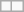<table class="wikitable">
<tr>
<td></td>
<td></td>
</tr>
</table>
